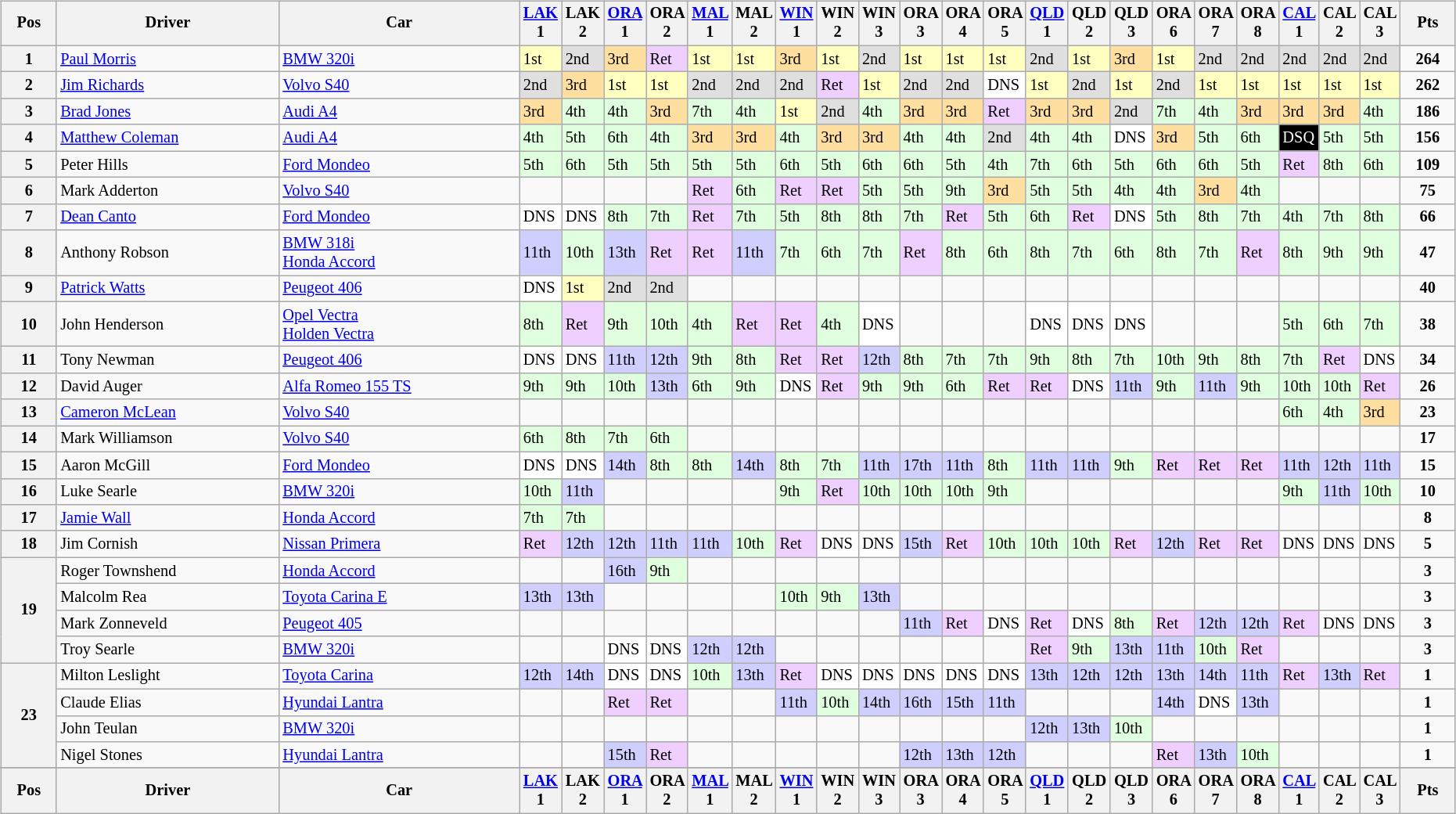<table>
<tr>
<td><br><table class="wikitable" style="font-size: 85%">
<tr>
<th valign="middle">Pos</th>
<th valign="middle">Driver</th>
<th valign="middle">Car</th>
<th width="2%"><a href='#'>LAK</a> 1</th>
<th width="2%">LAK 2</th>
<th width="2%"><a href='#'>ORA</a> 1</th>
<th width="2%">ORA 2</th>
<th width="2%"><a href='#'>MAL</a> 1</th>
<th width="2%">MAL 2</th>
<th width="2%"><a href='#'>WIN</a> 1</th>
<th width="2%">WIN 2</th>
<th width="2%">WIN 3</th>
<th width="2%">ORA 3</th>
<th width="2%">ORA 4</th>
<th width="2%">ORA 5</th>
<th width="2%"><a href='#'>QLD</a> 1</th>
<th width="2%">QLD 2</th>
<th width="2%">QLD 3</th>
<th width="2%">ORA 6</th>
<th width="2%">ORA 7</th>
<th width="2%">ORA 8</th>
<th width="2%"><a href='#'>CAL</a> 1</th>
<th width="2%">CAL 2</th>
<th width="2%">CAL 3</th>
<th valign="middle">Pts</th>
</tr>
<tr>
<th>1</th>
<td><a href='#'>Paul Morris</a></td>
<td><a href='#'>BMW 320i</a></td>
<td style="background:#ffffbf;">1st</td>
<td style="background:#dfdfdf;">2nd</td>
<td style="background:#ffdf9f;">3rd</td>
<td style="background:#efcfff;">Ret</td>
<td style="background:#ffffbf;">1st</td>
<td style="background:#ffffbf;">1st</td>
<td style="background:#ffdf9f;">3rd</td>
<td style="background:#ffffbf;">1st</td>
<td style="background:#dfdfdf;">2nd</td>
<td style="background:#ffffbf;">1st</td>
<td style="background:#ffffbf;">1st</td>
<td style="background:#ffffbf;">1st</td>
<td style="background:#dfdfdf;">2nd</td>
<td style="background:#ffffbf;">1st</td>
<td style="background:#ffdf9f;">3rd</td>
<td style="background:#ffffbf;">1st</td>
<td style="background:#dfdfdf;">2nd</td>
<td style="background:#dfdfdf;">2nd</td>
<td style="background:#dfdfdf;">2nd</td>
<td style="background:#dfdfdf;">2nd</td>
<td style="background:#dfdfdf;">2nd</td>
<td align="middle"><strong>264</strong></td>
</tr>
<tr>
<th>2</th>
<td><a href='#'>Jim Richards</a></td>
<td><a href='#'>Volvo S40</a></td>
<td style="background:#dfdfdf;">2nd</td>
<td style="background:#ffdf9f;">3rd</td>
<td style="background:#ffffbf;">1st</td>
<td style="background:#ffffbf;">1st</td>
<td style="background:#dfdfdf;">2nd</td>
<td style="background:#dfdfdf;">2nd</td>
<td style="background:#dfdfdf;">2nd</td>
<td style="background:#efcfff;">Ret</td>
<td style="background:#ffffbf;">1st</td>
<td style="background:#dfdfdf;">2nd</td>
<td style="background:#dfdfdf;">2nd</td>
<td style="background:#ffffff;">DNS</td>
<td style="background:#ffffbf;">1st</td>
<td style="background:#dfdfdf;">2nd</td>
<td style="background:#ffffbf;">1st</td>
<td style="background:#dfdfdf;">2nd</td>
<td style="background:#ffffbf;">1st</td>
<td style="background:#ffffbf;">1st</td>
<td style="background:#ffffbf;">1st</td>
<td style="background:#ffffbf;">1st</td>
<td style="background:#ffffbf;">1st</td>
<td align="middle"><strong>262</strong></td>
</tr>
<tr>
<th>3</th>
<td><a href='#'>Brad Jones</a></td>
<td><a href='#'>Audi A4</a></td>
<td style="background:#ffdf9f;">3rd</td>
<td style="background:#dfffdf;">4th</td>
<td style="background:#dfffdf;">4th</td>
<td style="background:#ffdf9f;">3rd</td>
<td style="background:#dfffdf;">7th</td>
<td style="background:#dfffdf;">4th</td>
<td style="background:#ffffbf;">1st</td>
<td style="background:#dfdfdf;">2nd</td>
<td style="background:#dfffdf;">4th</td>
<td style="background:#ffdf9f;">3rd</td>
<td style="background:#ffdf9f;">3rd</td>
<td style="background:#efcfff;">Ret</td>
<td style="background:#ffdf9f;">3rd</td>
<td style="background:#ffdf9f;">3rd</td>
<td style="background:#dfdfdf;">2nd</td>
<td style="background:#dfffdf;">7th</td>
<td style="background:#dfffdf;">4th</td>
<td style="background:#ffdf9f;">3rd</td>
<td style="background:#ffdf9f;">3rd</td>
<td style="background:#ffdf9f;">3rd</td>
<td style="background:#dfffdf;">4th</td>
<td align="middle"><strong>186</strong></td>
</tr>
<tr>
<th>4</th>
<td><a href='#'>Matthew Coleman</a></td>
<td><a href='#'>Audi A4</a></td>
<td style="background:#dfffdf;">4th</td>
<td style="background:#dfffdf;">5th</td>
<td style="background:#dfffdf;">6th</td>
<td style="background:#dfffdf;">4th</td>
<td style="background:#ffdf9f;">3rd</td>
<td style="background:#ffdf9f;">3rd</td>
<td style="background:#dfffdf;">4th</td>
<td style="background:#ffdf9f;">3rd</td>
<td style="background:#ffdf9f;">3rd</td>
<td style="background:#dfffdf;">4th</td>
<td style="background:#dfffdf;">4th</td>
<td style="background:#dfdfdf;">2nd</td>
<td style="background:#dfffdf;">4th</td>
<td style="background:#dfffdf;">4th</td>
<td style="background:#ffffff;">DNS</td>
<td style="background:#ffdf9f;">3rd</td>
<td style="background:#dfffdf;">5th</td>
<td style="background:#dfffdf;">6th</td>
<td style="background:#000000; color:white;">DSQ</td>
<td style="background:#dfffdf;">5th</td>
<td style="background:#dfffdf;">5th</td>
<td align="middle"><strong>156</strong></td>
</tr>
<tr>
<th>5</th>
<td>Peter Hills</td>
<td><a href='#'>Ford Mondeo</a></td>
<td style="background:#dfffdf;">5th</td>
<td style="background:#dfffdf;">6th</td>
<td style="background:#dfffdf;">5th</td>
<td style="background:#dfffdf;">5th</td>
<td style="background:#dfffdf;">5th</td>
<td style="background:#dfffdf;">5th</td>
<td style="background:#dfffdf;">6th</td>
<td style="background:#dfffdf;">5th</td>
<td style="background:#dfffdf;">6th</td>
<td style="background:#dfffdf;">6th</td>
<td style="background:#dfffdf;">5th</td>
<td style="background:#dfffdf;">4th</td>
<td style="background:#dfffdf;">7th</td>
<td style="background:#dfffdf;">6th</td>
<td style="background:#dfffdf;">5th</td>
<td style="background:#dfffdf;">6th</td>
<td style="background:#dfffdf;">6th</td>
<td style="background:#dfffdf;">5th</td>
<td style="background:#efcfff;">Ret</td>
<td style="background:#dfffdf;">8th</td>
<td style="background:#dfffdf;">6th</td>
<td align="middle"><strong>109</strong></td>
</tr>
<tr>
<th>6</th>
<td>Mark Adderton</td>
<td><a href='#'>Volvo S40</a></td>
<td></td>
<td></td>
<td></td>
<td></td>
<td style="background:#efcfff;">Ret</td>
<td style="background:#dfffdf;">6th</td>
<td style="background:#efcfff;">Ret</td>
<td style="background:#efcfff;">Ret</td>
<td style="background:#dfffdf;">5th</td>
<td style="background:#dfffdf;">5th</td>
<td style="background:#dfffdf;">9th</td>
<td style="background:#ffdf9f;">3rd</td>
<td style="background:#dfffdf;">5th</td>
<td style="background:#dfffdf;">5th</td>
<td style="background:#dfffdf;">4th</td>
<td style="background:#dfffdf;">4th</td>
<td style="background:#ffdf9f;">3rd</td>
<td style="background:#dfffdf;">4th</td>
<td></td>
<td></td>
<td></td>
<td align="middle"><strong>75</strong></td>
</tr>
<tr>
<th>7</th>
<td><a href='#'>Dean Canto</a></td>
<td><a href='#'>Ford Mondeo</a></td>
<td style="background:#ffffff;">DNS</td>
<td style="background:#ffffff;">DNS</td>
<td style="background:#dfffdf;">8th</td>
<td style="background:#dfffdf;">7th</td>
<td style="background:#efcfff;">Ret</td>
<td style="background:#dfffdf;">7th</td>
<td style="background:#dfffdf;">5th</td>
<td style="background:#dfffdf;">8th</td>
<td style="background:#dfffdf;">8th</td>
<td style="background:#dfffdf;">7th</td>
<td style="background:#efcfff;">Ret</td>
<td style="background:#dfffdf;">5th</td>
<td style="background:#dfffdf;">6th</td>
<td style="background:#efcfff;">Ret</td>
<td style="background:#ffffff;">DNS</td>
<td style="background:#dfffdf;">5th</td>
<td style="background:#dfffdf;">8th</td>
<td style="background:#dfffdf;">7th</td>
<td style="background:#dfffdf;">4th</td>
<td style="background:#dfffdf;">7th</td>
<td style="background:#dfffdf;">8th</td>
<td align="middle"><strong>66</strong></td>
</tr>
<tr>
<th>8</th>
<td>Anthony Robson</td>
<td><a href='#'>BMW 318i</a> <br> <a href='#'>Honda Accord</a></td>
<td style="background:#cfcfff;">11th</td>
<td style="background:#dfffdf;">10th</td>
<td style="background:#cfcfff;">13th</td>
<td style="background:#efcfff;">Ret</td>
<td style="background:#efcfff;">Ret</td>
<td style="background:#cfcfff;">11th</td>
<td style="background:#dfffdf;">7th</td>
<td style="background:#dfffdf;">6th</td>
<td style="background:#dfffdf;">7th</td>
<td style="background:#efcfff;">Ret</td>
<td style="background:#dfffdf;">8th</td>
<td style="background:#dfffdf;">6th</td>
<td style="background:#dfffdf;">8th</td>
<td style="background:#dfffdf;">7th</td>
<td style="background:#dfffdf;">6th</td>
<td style="background:#dfffdf;">8th</td>
<td style="background:#dfffdf;">7th</td>
<td style="background:#efcfff;">Ret</td>
<td style="background:#dfffdf;">8th</td>
<td style="background:#dfffdf;">9th</td>
<td style="background:#dfffdf;">9th</td>
<td align="middle"><strong>47</strong></td>
</tr>
<tr>
<th>9</th>
<td><a href='#'>Patrick Watts</a></td>
<td><a href='#'>Peugeot 406</a></td>
<td style="background:#ffffff;">DNS</td>
<td style="background:#ffffbf;">1st</td>
<td style="background:#dfdfdf;">2nd</td>
<td style="background:#dfdfdf;">2nd</td>
<td></td>
<td></td>
<td></td>
<td></td>
<td></td>
<td></td>
<td></td>
<td></td>
<td></td>
<td></td>
<td></td>
<td></td>
<td></td>
<td></td>
<td></td>
<td></td>
<td></td>
<td align="middle"><strong>40</strong></td>
</tr>
<tr>
<th>10</th>
<td>John Henderson</td>
<td><a href='#'>Opel Vectra</a> <br> <a href='#'>Holden Vectra</a></td>
<td style="background:#dfffdf;">8th</td>
<td style="background:#efcfff;">Ret</td>
<td style="background:#dfffdf;">9th</td>
<td style="background:#dfffdf;">10th</td>
<td style="background:#dfffdf;">4th</td>
<td style="background:#efcfff;">Ret</td>
<td style="background:#efcfff;">Ret</td>
<td style="background:#dfffdf;">4th</td>
<td style="background:#ffffff;">DNS</td>
<td></td>
<td></td>
<td></td>
<td style="background:#ffffff;">DNS</td>
<td style="background:#ffffff;">DNS</td>
<td style="background:#ffffff;">DNS</td>
<td></td>
<td></td>
<td></td>
<td style="background:#dfffdf;">5th</td>
<td style="background:#dfffdf;">6th</td>
<td style="background:#dfffdf;">7th</td>
<td align="middle"><strong>38</strong></td>
</tr>
<tr>
<th>11</th>
<td>Tony Newman</td>
<td><a href='#'>Peugeot 406</a></td>
<td style="background:#ffffff;">DNS</td>
<td style="background:#ffffff;">DNS</td>
<td style="background:#cfcfff;">11th</td>
<td style="background:#cfcfff;">12th</td>
<td style="background:#dfffdf;">9th</td>
<td style="background:#dfffdf;">8th</td>
<td style="background:#efcfff;">Ret</td>
<td style="background:#efcfff;">Ret</td>
<td style="background:#cfcfff;">12th</td>
<td style="background:#dfffdf;">8th</td>
<td style="background:#dfffdf;">7th</td>
<td style="background:#dfffdf;">7th</td>
<td style="background:#dfffdf;">9th</td>
<td style="background:#dfffdf;">8th</td>
<td style="background:#dfffdf;">7th</td>
<td style="background:#dfffdf;">10th</td>
<td style="background:#dfffdf;">9th</td>
<td style="background:#dfffdf;">8th</td>
<td style="background:#dfffdf;">7th</td>
<td style="background:#efcfff;">Ret</td>
<td style="background:#ffffff;">DNS</td>
<td align="middle"><strong>34</strong></td>
</tr>
<tr>
<th>12</th>
<td>David Auger</td>
<td><a href='#'>Alfa Romeo 155 TS</a></td>
<td style="background:#dfffdf;">9th</td>
<td style="background:#dfffdf;">9th</td>
<td style="background:#dfffdf;">10th</td>
<td style="background:#cfcfff;">13th</td>
<td style="background:#dfffdf;">6th</td>
<td style="background:#dfffdf;">9th</td>
<td style="background:#ffffff;">DNS</td>
<td style="background:#efcfff;">Ret</td>
<td style="background:#dfffdf;">9th</td>
<td style="background:#dfffdf;">9th</td>
<td style="background:#dfffdf;">6th</td>
<td style="background:#efcfff;">Ret</td>
<td style="background:#efcfff;">Ret</td>
<td style="background:#ffffff;">DNS</td>
<td style="background:#cfcfff;">11th</td>
<td style="background:#dfffdf;">9th</td>
<td style="background:#cfcfff;">11th</td>
<td style="background:#dfffdf;">9th</td>
<td style="background:#dfffdf;">10th</td>
<td style="background:#dfffdf;">10th</td>
<td style="background:#efcfff;">Ret</td>
<td align="middle"><strong>26</strong></td>
</tr>
<tr>
<th>13</th>
<td><a href='#'>Cameron McLean</a></td>
<td><a href='#'>Volvo S40</a></td>
<td></td>
<td></td>
<td></td>
<td></td>
<td></td>
<td></td>
<td></td>
<td></td>
<td></td>
<td></td>
<td></td>
<td></td>
<td></td>
<td></td>
<td></td>
<td></td>
<td></td>
<td></td>
<td style="background:#dfffdf;">6th</td>
<td style="background:#dfffdf;">4th</td>
<td style="background:#ffdf9f;">3rd</td>
<td align="middle"><strong>23</strong></td>
</tr>
<tr>
<th>14</th>
<td>Mark Williamson</td>
<td><a href='#'>Volvo S40</a></td>
<td style="background:#dfffdf;">6th</td>
<td style="background:#dfffdf;">8th</td>
<td style="background:#dfffdf;">7th</td>
<td style="background:#dfffdf;">6th</td>
<td></td>
<td></td>
<td></td>
<td></td>
<td></td>
<td></td>
<td></td>
<td></td>
<td></td>
<td></td>
<td></td>
<td></td>
<td></td>
<td></td>
<td></td>
<td></td>
<td></td>
<td align="middle"><strong>17</strong></td>
</tr>
<tr>
<th>15</th>
<td>Aaron McGill</td>
<td><a href='#'>Ford Mondeo</a></td>
<td style="background:#ffffff;">DNS</td>
<td style="background:#ffffff;">DNS</td>
<td style="background:#cfcfff;">14th</td>
<td style="background:#dfffdf;">8th</td>
<td style="background:#dfffdf;">8th</td>
<td style="background:#cfcfff;">14th</td>
<td style="background:#dfffdf;">8th</td>
<td style="background:#dfffdf;">7th</td>
<td style="background:#cfcfff;">11th</td>
<td style="background:#cfcfff;">17th</td>
<td style="background:#cfcfff;">11th</td>
<td style="background:#dfffdf;">8th</td>
<td style="background:#cfcfff;">11th</td>
<td style="background:#cfcfff;">11th</td>
<td style="background:#dfffdf;">9th</td>
<td style="background:#efcfff;">Ret</td>
<td style="background:#efcfff;">Ret</td>
<td style="background:#efcfff;">Ret</td>
<td style="background:#cfcfff;">11th</td>
<td style="background:#cfcfff;">12th</td>
<td style="background:#cfcfff;">11th</td>
<td align="middle"><strong>15</strong></td>
</tr>
<tr>
<th>16</th>
<td>Luke Searle</td>
<td><a href='#'>BMW 320i</a></td>
<td style="background:#dfffdf;">10th</td>
<td style="background:#cfcfff;">11th</td>
<td></td>
<td></td>
<td></td>
<td></td>
<td style="background:#dfffdf;">9th</td>
<td style="background:#efcfff;">Ret</td>
<td style="background:#dfffdf;">10th</td>
<td style="background:#dfffdf;">10th</td>
<td style="background:#dfffdf;">10th</td>
<td style="background:#dfffdf;">9th</td>
<td></td>
<td></td>
<td></td>
<td></td>
<td></td>
<td></td>
<td style="background:#dfffdf;">9th</td>
<td style="background:#cfcfff;">11th</td>
<td style="background:#dfffdf;">10th</td>
<td align="middle"><strong>10</strong></td>
</tr>
<tr>
<th>17</th>
<td><a href='#'>Jamie Wall</a></td>
<td><a href='#'>Honda Accord</a></td>
<td style="background:#dfffdf;">7th</td>
<td style="background:#dfffdf;">7th</td>
<td></td>
<td></td>
<td></td>
<td></td>
<td></td>
<td></td>
<td></td>
<td></td>
<td></td>
<td></td>
<td></td>
<td></td>
<td></td>
<td></td>
<td></td>
<td></td>
<td></td>
<td></td>
<td></td>
<td align="middle"><strong>8</strong></td>
</tr>
<tr>
<th>18</th>
<td>Jim Cornish</td>
<td><a href='#'>Nissan Primera</a></td>
<td style="background:#efcfff;">Ret</td>
<td style="background:#cfcfff;">12th</td>
<td style="background:#cfcfff;">12th</td>
<td style="background:#cfcfff;">11th</td>
<td style="background:#cfcfff;">11th</td>
<td style="background:#dfffdf;">10th</td>
<td style="background:#efcfff;">Ret</td>
<td style="background:#ffffff;">DNS</td>
<td style="background:#ffffff;">DNS</td>
<td style="background:#cfcfff;">15th</td>
<td style="background:#efcfff;">Ret</td>
<td style="background:#dfffdf;">10th</td>
<td style="background:#dfffdf;">10th</td>
<td style="background:#dfffdf;">10th</td>
<td style="background:#efcfff;">Ret</td>
<td style="background:#cfcfff;">12th</td>
<td style="background:#efcfff;">Ret</td>
<td style="background:#efcfff;">Ret</td>
<td style="background:#ffffff;">DNS</td>
<td style="background:#ffffff;">DNS</td>
<td style="background:#ffffff;">DNS</td>
<td align="middle"><strong>5</strong></td>
</tr>
<tr>
<th rowspan=4>19</th>
<td>Roger Townshend</td>
<td><a href='#'>Honda Accord</a></td>
<td></td>
<td></td>
<td style="background:#cfcfff;">16th</td>
<td style="background:#dfffdf;">9th</td>
<td></td>
<td></td>
<td></td>
<td></td>
<td></td>
<td></td>
<td></td>
<td></td>
<td></td>
<td></td>
<td></td>
<td></td>
<td></td>
<td></td>
<td></td>
<td></td>
<td></td>
<td align="middle"><strong>3</strong></td>
</tr>
<tr>
<td>Malcolm Rea</td>
<td><a href='#'>Toyota Carina E</a></td>
<td style="background:#cfcfff;">13th</td>
<td style="background:#cfcfff;">13th</td>
<td></td>
<td></td>
<td></td>
<td></td>
<td style="background:#dfffdf;">10th</td>
<td style="background:#dfffdf;">9th</td>
<td style="background:#cfcfff;">13th</td>
<td></td>
<td></td>
<td></td>
<td></td>
<td></td>
<td></td>
<td></td>
<td></td>
<td></td>
<td></td>
<td></td>
<td></td>
<td align="middle"><strong>3</strong></td>
</tr>
<tr>
<td>Mark Zonneveld</td>
<td><a href='#'>Peugeot 405</a></td>
<td></td>
<td></td>
<td></td>
<td></td>
<td></td>
<td></td>
<td></td>
<td></td>
<td></td>
<td style="background:#cfcfff;">11th</td>
<td style="background:#efcfff;">Ret</td>
<td style="background:#ffffff;">DNS</td>
<td style="background:#efcfff;">Ret</td>
<td style="background:#ffffff;">DNS</td>
<td style="background:#dfffdf;">8th</td>
<td style="background:#efcfff;">Ret</td>
<td style="background:#cfcfff;">12th</td>
<td style="background:#cfcfff;">12th</td>
<td style="background:#efcfff;">Ret</td>
<td style="background:#ffffff;">DNS</td>
<td style="background:#ffffff;">DNS</td>
<td align="middle"><strong>3</strong></td>
</tr>
<tr>
<td>Troy Searle</td>
<td><a href='#'>BMW 320i</a></td>
<td></td>
<td></td>
<td style="background:#ffffff;">DNS</td>
<td style="background:#ffffff;">DNS</td>
<td style="background:#cfcfff;">12th</td>
<td style="background:#cfcfff;">12th</td>
<td></td>
<td></td>
<td></td>
<td></td>
<td></td>
<td></td>
<td style="background:#efcfff;">Ret</td>
<td style="background:#dfffdf;">9th</td>
<td style="background:#cfcfff;">13th</td>
<td style="background:#cfcfff;">11th</td>
<td style="background:#dfffdf;">10th</td>
<td style="background:#efcfff;">Ret</td>
<td></td>
<td></td>
<td></td>
<td align="middle"><strong>3</strong></td>
</tr>
<tr>
<th rowspan=4>23</th>
<td>Milton Leslight</td>
<td><a href='#'>Toyota Carina</a></td>
<td style="background:#cfcfff;">12th</td>
<td style="background:#cfcfff;">14th</td>
<td style="background:#ffffff;">DNS</td>
<td style="background:#ffffff;">DNS</td>
<td style="background:#dfffdf;">10th</td>
<td style="background:#cfcfff;">13th</td>
<td style="background:#efcfff;">Ret</td>
<td style="background:#ffffff;">DNS</td>
<td style="background:#ffffff;">DNS</td>
<td style="background:#ffffff;">DNS</td>
<td style="background:#ffffff;">DNS</td>
<td style="background:#ffffff;">DNS</td>
<td style="background:#cfcfff;">13th</td>
<td style="background:#cfcfff;">12th</td>
<td style="background:#cfcfff;">12th</td>
<td style="background:#cfcfff;">13th</td>
<td style="background:#cfcfff;">14th</td>
<td style="background:#cfcfff;">11th</td>
<td style="background:#efcfff;">Ret</td>
<td style="background:#cfcfff;">13th</td>
<td style="background:#efcfff;">Ret</td>
<td align="middle"><strong>1</strong></td>
</tr>
<tr>
<td>Claude Elias</td>
<td><a href='#'>Hyundai Lantra</a></td>
<td></td>
<td></td>
<td style="background:#efcfff;">Ret</td>
<td style="background:#efcfff;">Ret</td>
<td></td>
<td></td>
<td style="background:#cfcfff;">11th</td>
<td style="background:#dfffdf;">10th</td>
<td style="background:#cfcfff;">14th</td>
<td style="background:#cfcfff;">16th</td>
<td style="background:#cfcfff;">15th</td>
<td style="background:#cfcfff;">11th</td>
<td></td>
<td></td>
<td></td>
<td style="background:#cfcfff;">14th</td>
<td style="background:#ffffff;">DNS</td>
<td style="background:#cfcfff;">13th</td>
<td></td>
<td></td>
<td></td>
<td align="middle"><strong>1</strong></td>
</tr>
<tr>
<td>John Teulan</td>
<td><a href='#'>BMW 320i</a></td>
<td></td>
<td></td>
<td></td>
<td></td>
<td></td>
<td></td>
<td></td>
<td></td>
<td></td>
<td></td>
<td></td>
<td></td>
<td style="background:#cfcfff;">12th</td>
<td style="background:#cfcfff;">13th</td>
<td style="background:#dfffdf;">10th</td>
<td></td>
<td></td>
<td></td>
<td></td>
<td></td>
<td></td>
<td align="middle"><strong>1</strong></td>
</tr>
<tr>
<td>Nigel Stones</td>
<td><a href='#'>Hyundai Lantra</a></td>
<td></td>
<td></td>
<td style="background:#cfcfff;">15th</td>
<td style="background:#efcfff;">Ret</td>
<td></td>
<td></td>
<td></td>
<td></td>
<td></td>
<td style="background:#cfcfff;">12th</td>
<td style="background:#cfcfff;">13th</td>
<td style="background:#cfcfff;">12th</td>
<td></td>
<td></td>
<td></td>
<td style="background:#efcfff;">Ret</td>
<td style="background:#cfcfff;">13th</td>
<td style="background:#dfffdf;">10th</td>
<td></td>
<td></td>
<td></td>
<td align="middle"><strong>1</strong></td>
</tr>
<tr>
</tr>
<tr style="background: #f9f9f9" valign="top">
<th valign="middle">Pos</th>
<th valign="middle">Driver</th>
<th valign="middle">Car</th>
<th width="2%"><a href='#'>LAK</a> 1</th>
<th width="2%">LAK 2</th>
<th width="2%"><a href='#'>ORA</a> 1</th>
<th width="2%">ORA 2</th>
<th width="2%"><a href='#'>MAL</a> 1</th>
<th width="2%">MAL 2</th>
<th width="2%"><a href='#'>WIN</a> 1</th>
<th width="2%">WIN 2</th>
<th width="2%">WIN 3</th>
<th width="2%">ORA 3</th>
<th width="2%">ORA 4</th>
<th width="2%">ORA 5</th>
<th width="2%"><a href='#'>QLD</a> 1</th>
<th width="2%">QLD 2</th>
<th width="2%">QLD 3</th>
<th width="2%">ORA 6</th>
<th width="2%">ORA 7</th>
<th width="2%">ORA 8</th>
<th width="2%"><a href='#'>CAL</a> 1</th>
<th width="2%">CAL 2</th>
<th width="2%">CAL 3</th>
<th valign="middle">Pts</th>
</tr>
</table>
</td>
<td valign="top"><br></td>
</tr>
</table>
